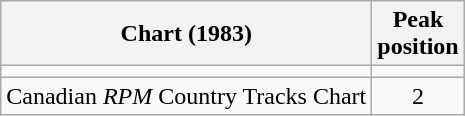<table class="wikitable sortable">
<tr>
<th>Chart (1983)</th>
<th>Peak<br>position</th>
</tr>
<tr>
<td></td>
</tr>
<tr>
<td>Canadian <em>RPM</em> Country Tracks Chart</td>
<td align="center">2</td>
</tr>
</table>
